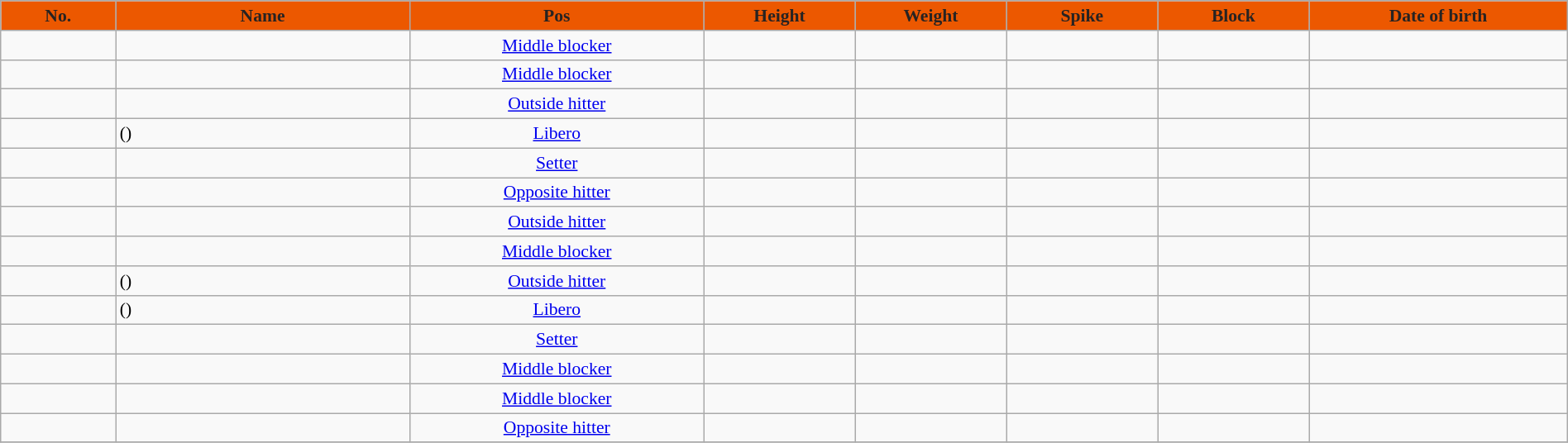<table class="wikitable sortable" style="font-size:90%; text-align:center; width:100%;">
<tr>
<th style="background:#EC5800; color:#272322;">No.</th>
<th style="width:16em; background:#EC5800; color:#272322;">Name</th>
<th style="width:16em; background:#EC5800; color:#272322;">Pos</th>
<th style="width:8em; background:#EC5800; color:#272322;">Height</th>
<th style="width:8em; background:#EC5800; color:#272322;">Weight</th>
<th style="width:8em; background:#EC5800; color:#272322;">Spike</th>
<th style="width:8em; background:#EC5800; color:#272322;">Block</th>
<th style="width:14em; background:#EC5800; color:#272322;">Date of birth</th>
</tr>
<tr>
<td></td>
<td align=left></td>
<td><a href='#'>Middle blocker</a></td>
<td></td>
<td></td>
<td></td>
<td></td>
<td align=right></td>
</tr>
<tr>
<td></td>
<td align=left></td>
<td><a href='#'>Middle blocker</a></td>
<td></td>
<td></td>
<td></td>
<td></td>
<td align=right></td>
</tr>
<tr>
<td></td>
<td align=left></td>
<td><a href='#'>Outside hitter</a></td>
<td></td>
<td></td>
<td></td>
<td></td>
<td align=right></td>
</tr>
<tr>
<td></td>
<td align=left> ()</td>
<td><a href='#'>Libero</a></td>
<td></td>
<td></td>
<td></td>
<td></td>
<td align=right></td>
</tr>
<tr>
<td></td>
<td align=left></td>
<td><a href='#'>Setter</a></td>
<td></td>
<td></td>
<td></td>
<td></td>
<td align=right></td>
</tr>
<tr>
<td></td>
<td align=left></td>
<td><a href='#'>Opposite hitter</a></td>
<td></td>
<td></td>
<td></td>
<td></td>
<td align=right></td>
</tr>
<tr>
<td></td>
<td align=left></td>
<td><a href='#'>Outside hitter</a></td>
<td></td>
<td></td>
<td></td>
<td></td>
<td align=right></td>
</tr>
<tr>
<td></td>
<td align=left></td>
<td><a href='#'>Middle blocker</a></td>
<td></td>
<td></td>
<td></td>
<td></td>
<td align=right></td>
</tr>
<tr>
<td></td>
<td align=left> ()</td>
<td><a href='#'>Outside hitter</a></td>
<td></td>
<td></td>
<td></td>
<td></td>
<td align=right></td>
</tr>
<tr>
<td></td>
<td align=left> ()</td>
<td><a href='#'>Libero</a></td>
<td></td>
<td></td>
<td></td>
<td></td>
<td align=right></td>
</tr>
<tr>
<td></td>
<td align=left></td>
<td><a href='#'>Setter</a></td>
<td></td>
<td></td>
<td></td>
<td></td>
<td align=right></td>
</tr>
<tr>
<td></td>
<td align=left></td>
<td><a href='#'>Middle blocker</a></td>
<td></td>
<td></td>
<td></td>
<td></td>
<td align=right></td>
</tr>
<tr>
<td></td>
<td align=left></td>
<td><a href='#'>Middle blocker</a></td>
<td></td>
<td></td>
<td></td>
<td></td>
<td align=right></td>
</tr>
<tr>
<td></td>
<td align=left></td>
<td><a href='#'>Opposite hitter</a></td>
<td></td>
<td></td>
<td></td>
<td></td>
<td align=right></td>
</tr>
<tr>
</tr>
</table>
